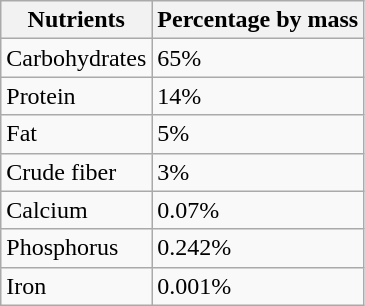<table class="wikitable">
<tr>
<th>Nutrients</th>
<th>Percentage by mass</th>
</tr>
<tr>
<td>Carbohydrates</td>
<td>65%</td>
</tr>
<tr>
<td>Protein</td>
<td>14%</td>
</tr>
<tr>
<td>Fat</td>
<td>5%</td>
</tr>
<tr>
<td>Crude fiber</td>
<td>3%</td>
</tr>
<tr>
<td>Calcium</td>
<td>0.07%</td>
</tr>
<tr>
<td>Phosphorus</td>
<td>0.242%</td>
</tr>
<tr>
<td>Iron</td>
<td>0.001%</td>
</tr>
</table>
